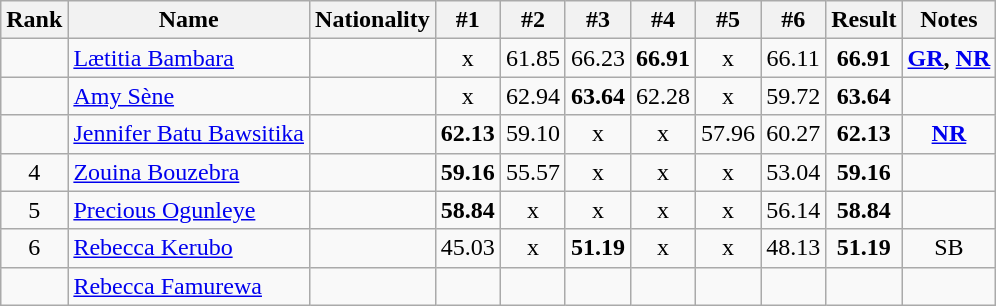<table class="wikitable sortable" style="text-align:center">
<tr>
<th>Rank</th>
<th>Name</th>
<th>Nationality</th>
<th>#1</th>
<th>#2</th>
<th>#3</th>
<th>#4</th>
<th>#5</th>
<th>#6</th>
<th>Result</th>
<th>Notes</th>
</tr>
<tr>
<td></td>
<td align=left><a href='#'>Lætitia Bambara</a></td>
<td align=left></td>
<td>x</td>
<td>61.85</td>
<td>66.23</td>
<td><strong>66.91</strong></td>
<td>x</td>
<td>66.11</td>
<td><strong>66.91</strong></td>
<td><strong><a href='#'>GR</a>, <a href='#'>NR</a></strong></td>
</tr>
<tr>
<td></td>
<td align=left><a href='#'>Amy Sène</a></td>
<td align=left></td>
<td>x</td>
<td>62.94</td>
<td><strong>63.64</strong></td>
<td>62.28</td>
<td>x</td>
<td>59.72</td>
<td><strong>63.64</strong></td>
<td></td>
</tr>
<tr>
<td></td>
<td align=left><a href='#'>Jennifer Batu Bawsitika</a></td>
<td align=left></td>
<td><strong>62.13</strong></td>
<td>59.10</td>
<td>x</td>
<td>x</td>
<td>57.96</td>
<td>60.27</td>
<td><strong>62.13</strong></td>
<td><strong><a href='#'>NR</a></strong></td>
</tr>
<tr>
<td>4</td>
<td align=left><a href='#'>Zouina Bouzebra</a></td>
<td align=left></td>
<td><strong>59.16</strong></td>
<td>55.57</td>
<td>x</td>
<td>x</td>
<td>x</td>
<td>53.04</td>
<td><strong>59.16</strong></td>
<td></td>
</tr>
<tr>
<td>5</td>
<td align=left><a href='#'>Precious Ogunleye</a></td>
<td align=left></td>
<td><strong>58.84</strong></td>
<td>x</td>
<td>x</td>
<td>x</td>
<td>x</td>
<td>56.14</td>
<td><strong>58.84</strong></td>
<td></td>
</tr>
<tr>
<td>6</td>
<td align=left><a href='#'>Rebecca Kerubo</a></td>
<td align=left></td>
<td>45.03</td>
<td>x</td>
<td><strong>51.19</strong></td>
<td>x</td>
<td>x</td>
<td>48.13</td>
<td><strong>51.19</strong></td>
<td>SB</td>
</tr>
<tr>
<td></td>
<td align=left><a href='#'>Rebecca Famurewa</a></td>
<td align=left></td>
<td></td>
<td></td>
<td></td>
<td></td>
<td></td>
<td></td>
<td><strong></strong></td>
<td></td>
</tr>
</table>
